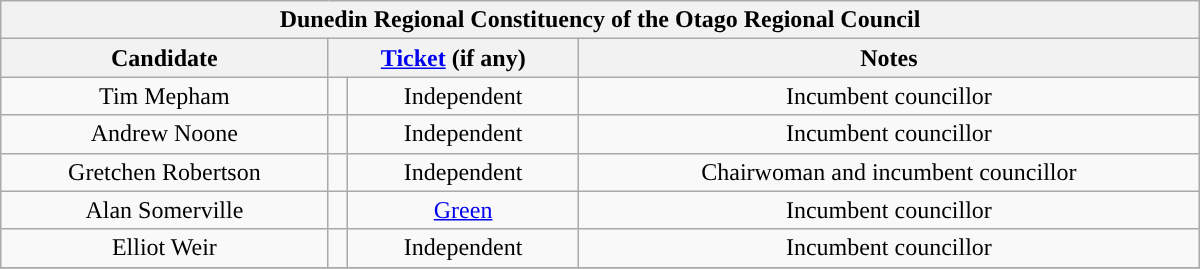<table class="wikitable" style="text-align: center; width:50em">
<tr>
<th colspan="4">Dunedin Regional Constituency of the Otago Regional Council</th>
</tr>
<tr>
<th>Candidate</th>
<th colspan="2"><a href='#'>Ticket</a> (if any)</th>
<th>Notes</th>
</tr>
<tr>
<td>Tim Mepham</td>
<td></td>
<td>Independent</td>
<td>Incumbent councillor</td>
</tr>
<tr>
<td>Andrew Noone</td>
<td></td>
<td>Independent</td>
<td>Incumbent councillor</td>
</tr>
<tr>
<td>Gretchen Robertson</td>
<td></td>
<td>Independent</td>
<td>Chairwoman and incumbent councillor</td>
</tr>
<tr>
<td>Alan Somerville</td>
<td style="background-color:"></td>
<td><a href='#'>Green</a></td>
<td>Incumbent councillor</td>
</tr>
<tr>
<td>Elliot Weir</td>
<td></td>
<td>Independent</td>
<td>Incumbent councillor</td>
</tr>
<tr>
</tr>
</table>
